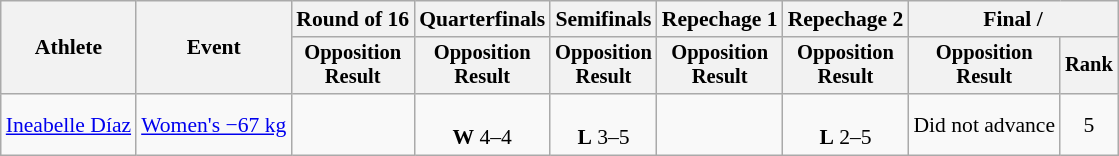<table class="wikitable" style="font-size:90%;">
<tr>
<th rowspan=2>Athlete</th>
<th rowspan=2>Event</th>
<th>Round of 16</th>
<th>Quarterfinals</th>
<th>Semifinals</th>
<th>Repechage 1</th>
<th>Repechage 2</th>
<th colspan=2>Final / </th>
</tr>
<tr style="font-size:95%">
<th>Opposition<br>Result</th>
<th>Opposition<br>Result</th>
<th>Opposition<br>Result</th>
<th>Opposition<br>Result</th>
<th>Opposition<br>Result</th>
<th>Opposition<br>Result</th>
<th>Rank</th>
</tr>
<tr align=center>
<td align=left><a href='#'>Ineabelle Díaz</a></td>
<td align=left><a href='#'>Women's −67 kg</a></td>
<td></td>
<td><br><strong>W</strong> 4–4 </td>
<td><br><strong>L</strong> 3–5</td>
<td></td>
<td><br><strong>L</strong> 2–5</td>
<td>Did not advance</td>
<td>5</td>
</tr>
</table>
